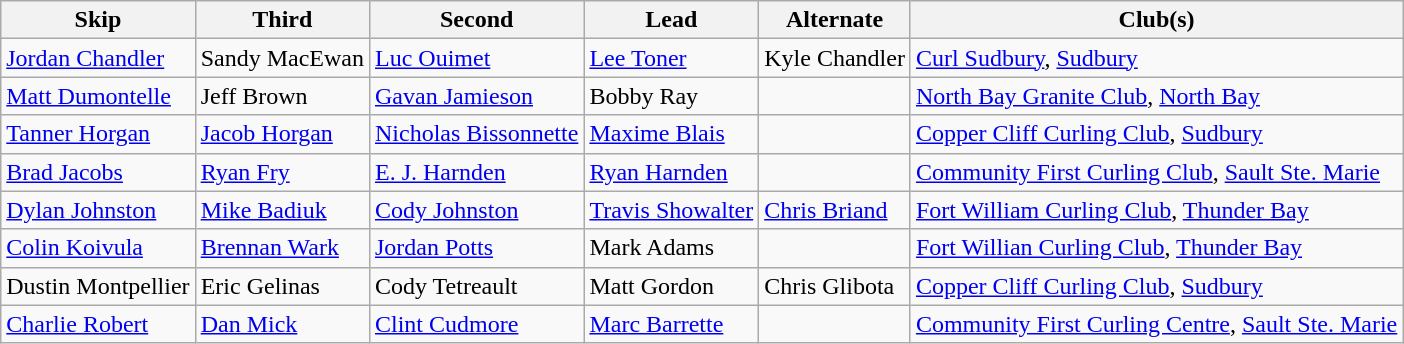<table class="wikitable">
<tr>
<th>Skip</th>
<th>Third</th>
<th>Second</th>
<th>Lead</th>
<th>Alternate</th>
<th>Club(s)</th>
</tr>
<tr>
<td><a href='#'>Jordan Chandler</a></td>
<td>Sandy MacEwan</td>
<td><a href='#'>Luc Ouimet</a></td>
<td><a href='#'>Lee Toner</a></td>
<td>Kyle Chandler</td>
<td><a href='#'>Curl Sudbury</a>, <a href='#'>Sudbury</a></td>
</tr>
<tr>
<td><a href='#'>Matt Dumontelle</a></td>
<td>Jeff Brown</td>
<td><a href='#'>Gavan Jamieson</a></td>
<td>Bobby Ray</td>
<td></td>
<td><a href='#'>North Bay Granite Club</a>, <a href='#'>North Bay</a></td>
</tr>
<tr>
<td><a href='#'>Tanner Horgan</a></td>
<td><a href='#'>Jacob Horgan</a></td>
<td><a href='#'>Nicholas Bissonnette</a></td>
<td><a href='#'>Maxime Blais</a></td>
<td></td>
<td><a href='#'>Copper Cliff Curling Club</a>, <a href='#'>Sudbury</a></td>
</tr>
<tr>
<td><a href='#'>Brad Jacobs</a></td>
<td><a href='#'>Ryan Fry</a></td>
<td><a href='#'>E. J. Harnden</a></td>
<td><a href='#'>Ryan Harnden</a></td>
<td></td>
<td><a href='#'>Community First Curling Club</a>, <a href='#'>Sault Ste. Marie</a></td>
</tr>
<tr>
<td><a href='#'>Dylan Johnston</a></td>
<td><a href='#'>Mike Badiuk</a></td>
<td><a href='#'>Cody Johnston</a></td>
<td><a href='#'>Travis Showalter</a></td>
<td><a href='#'>Chris Briand</a></td>
<td><a href='#'>Fort William Curling Club</a>, <a href='#'>Thunder Bay</a></td>
</tr>
<tr>
<td><a href='#'>Colin Koivula</a></td>
<td><a href='#'>Brennan Wark</a></td>
<td><a href='#'>Jordan Potts</a></td>
<td>Mark Adams</td>
<td></td>
<td><a href='#'>Fort Willian Curling Club</a>, <a href='#'>Thunder Bay</a></td>
</tr>
<tr>
<td>Dustin Montpellier</td>
<td>Eric Gelinas</td>
<td>Cody Tetreault</td>
<td>Matt Gordon</td>
<td>Chris Glibota</td>
<td><a href='#'>Copper Cliff Curling Club</a>, <a href='#'>Sudbury</a></td>
</tr>
<tr>
<td><a href='#'>Charlie Robert</a></td>
<td><a href='#'>Dan Mick</a></td>
<td><a href='#'>Clint Cudmore</a></td>
<td><a href='#'>Marc Barrette</a></td>
<td></td>
<td><a href='#'>Community First Curling Centre</a>, <a href='#'>Sault Ste. Marie</a></td>
</tr>
</table>
